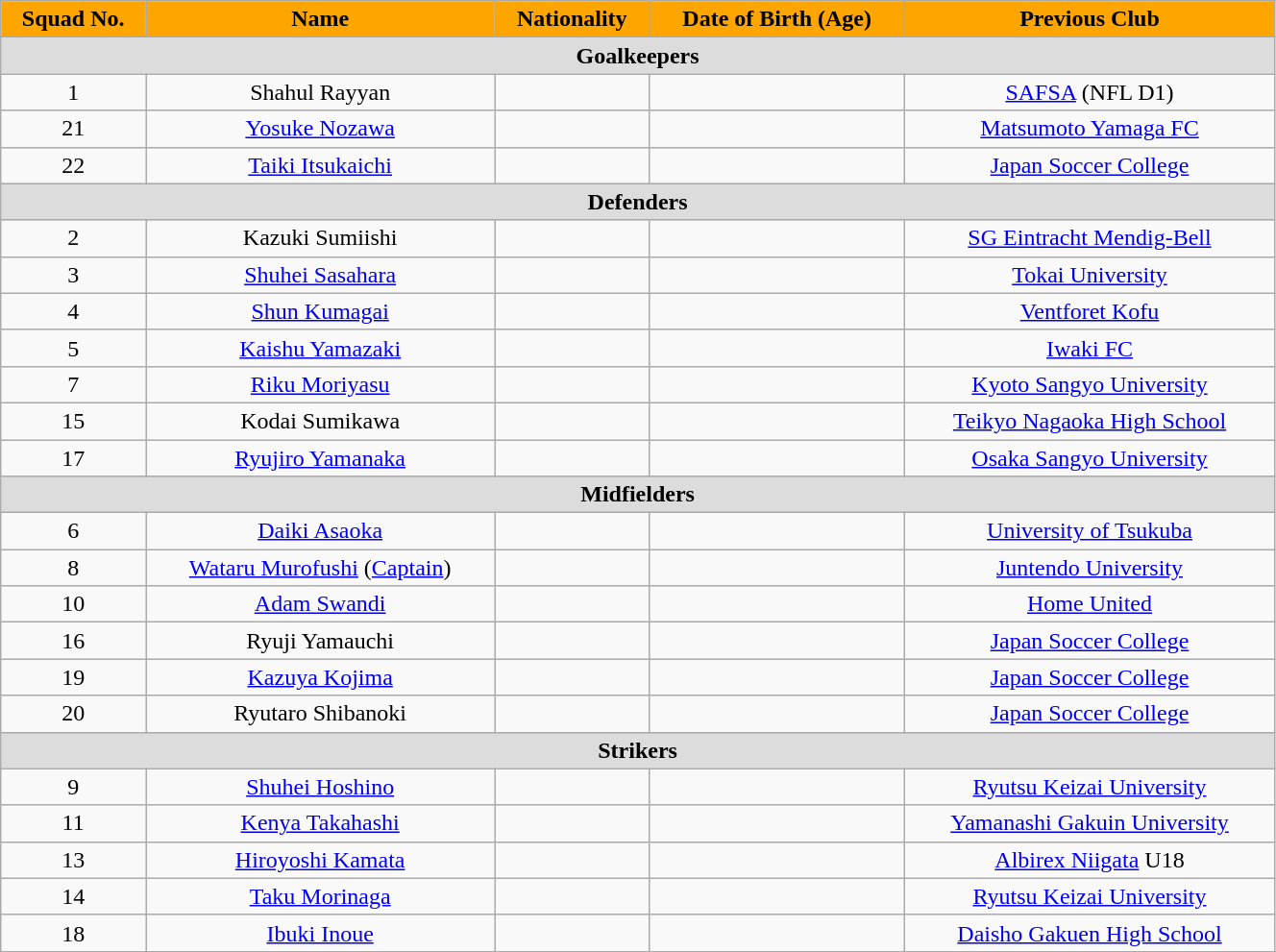<table class="wikitable" style="text-align:center; font-size:100%; width:70%;">
<tr>
<th style="background:#FFA500; color:black; text-align:center;">Squad No.</th>
<th style="background:#FFA500; color:black; text-align:center;">Name</th>
<th style="background:#FFA500; color:black; text-align:center;">Nationality</th>
<th style="background:#FFA500; color:black; text-align:center;">Date of Birth (Age)</th>
<th style="background:#FFA500; color:black; text-align:center;">Previous Club</th>
</tr>
<tr>
<th colspan="6" style="background:#dcdcdc; text-align:center">Goalkeepers</th>
</tr>
<tr>
<td>1</td>
<td>Shahul Rayyan</td>
<td></td>
<td></td>
<td> <a href='#'>SAFSA</a> (NFL D1)</td>
</tr>
<tr>
<td>21</td>
<td><a href='#'>Yosuke Nozawa</a></td>
<td></td>
<td></td>
<td> <a href='#'>Matsumoto Yamaga FC</a></td>
</tr>
<tr>
<td>22</td>
<td><a href='#'>Taiki Itsukaichi</a></td>
<td></td>
<td></td>
<td> <a href='#'>Japan Soccer College</a></td>
</tr>
<tr>
<th colspan="6" style="background:#dcdcdc; text-align:center">Defenders</th>
</tr>
<tr>
<td>2</td>
<td>Kazuki Sumiishi</td>
<td></td>
<td></td>
<td> <a href='#'>SG Eintracht Mendig-Bell</a></td>
</tr>
<tr>
<td>3</td>
<td><a href='#'>Shuhei Sasahara</a></td>
<td></td>
<td></td>
<td> <a href='#'>Tokai University</a></td>
</tr>
<tr>
<td>4</td>
<td><a href='#'>Shun Kumagai</a></td>
<td></td>
<td></td>
<td> <a href='#'>Ventforet Kofu</a></td>
</tr>
<tr>
<td>5</td>
<td><a href='#'>Kaishu Yamazaki</a></td>
<td></td>
<td></td>
<td> <a href='#'>Iwaki FC</a></td>
</tr>
<tr>
<td>7</td>
<td><a href='#'>Riku Moriyasu</a></td>
<td></td>
<td></td>
<td> <a href='#'>Kyoto Sangyo University</a></td>
</tr>
<tr>
<td>15</td>
<td>Kodai Sumikawa</td>
<td></td>
<td></td>
<td> <a href='#'>Teikyo Nagaoka High School</a></td>
</tr>
<tr>
<td>17</td>
<td><a href='#'>Ryujiro Yamanaka</a></td>
<td></td>
<td></td>
<td> <a href='#'>Osaka Sangyo University</a></td>
</tr>
<tr>
<th colspan="6" style="background:#dcdcdc; text-align:center">Midfielders</th>
</tr>
<tr>
<td>6</td>
<td><a href='#'>Daiki Asaoka</a></td>
<td></td>
<td></td>
<td> <a href='#'>University of Tsukuba</a></td>
</tr>
<tr>
<td>8</td>
<td><a href='#'>Wataru Murofushi</a> (<a href='#'>Captain</a>)</td>
<td></td>
<td></td>
<td> <a href='#'>Juntendo University</a></td>
</tr>
<tr>
<td>10</td>
<td><a href='#'>Adam Swandi</a></td>
<td></td>
<td></td>
<td> <a href='#'>Home United</a></td>
</tr>
<tr>
<td>16</td>
<td>Ryuji Yamauchi</td>
<td></td>
<td></td>
<td> <a href='#'>Japan Soccer College</a></td>
</tr>
<tr>
<td>19</td>
<td><a href='#'>Kazuya Kojima</a></td>
<td></td>
<td></td>
<td> <a href='#'>Japan Soccer College</a></td>
</tr>
<tr>
<td>20</td>
<td>Ryutaro Shibanoki</td>
<td></td>
<td></td>
<td> <a href='#'>Japan Soccer College</a></td>
</tr>
<tr>
<th colspan="6" style="background:#dcdcdc; text-align:center">Strikers</th>
</tr>
<tr>
<td>9</td>
<td><a href='#'>Shuhei Hoshino</a></td>
<td></td>
<td></td>
<td> <a href='#'>Ryutsu Keizai University</a></td>
</tr>
<tr>
<td>11</td>
<td><a href='#'>Kenya Takahashi</a></td>
<td></td>
<td></td>
<td> <a href='#'>Yamanashi Gakuin University</a></td>
</tr>
<tr>
<td>13</td>
<td><a href='#'>Hiroyoshi Kamata</a></td>
<td></td>
<td></td>
<td> <a href='#'>Albirex Niigata</a> U18</td>
</tr>
<tr>
<td>14</td>
<td><a href='#'>Taku Morinaga</a></td>
<td></td>
<td></td>
<td> <a href='#'>Ryutsu Keizai University</a></td>
</tr>
<tr>
<td>18</td>
<td><a href='#'>Ibuki Inoue</a></td>
<td></td>
<td></td>
<td> <a href='#'>Daisho Gakuen High School</a></td>
</tr>
<tr>
</tr>
</table>
